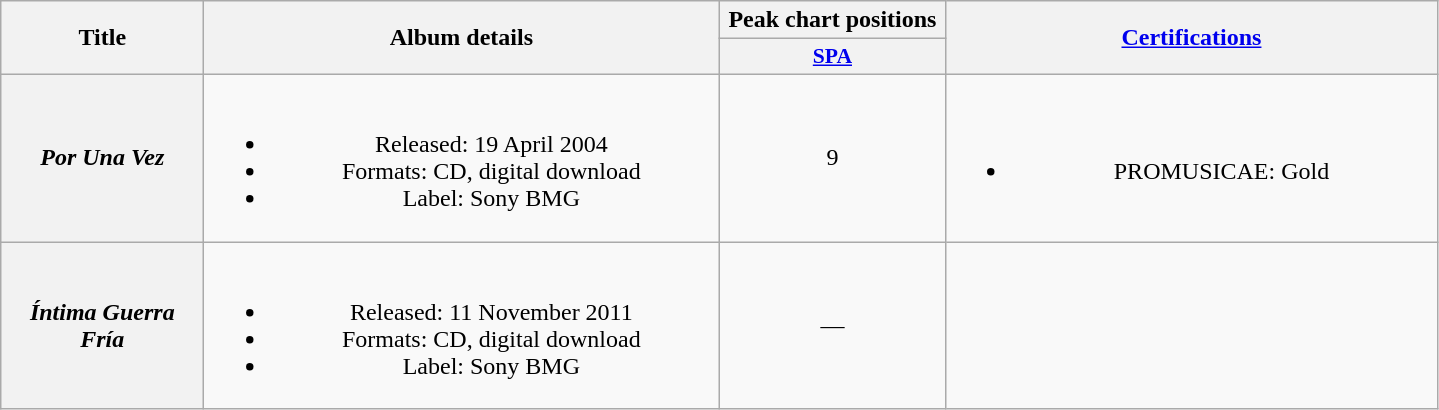<table class="wikitable plainrowheaders" style="text-align:center;">
<tr>
<th scope="col" rowspan="2" style="width:8em;">Title</th>
<th scope="col" rowspan="2" style="width:21em;">Album details</th>
<th scope="col" colspan="1"style="width:9em;">Peak chart positions</th>
<th scope="col" rowspan="2" style="width:20em;"><a href='#'>Certifications</a></th>
</tr>
<tr>
<th scope="col" style="width:2.5em;font-size:90%;"><a href='#'>SPA</a></th>
</tr>
<tr>
<th scope="row"><em>Por Una Vez</em></th>
<td><br><ul><li>Released: 19 April 2004</li><li>Formats: CD, digital download</li><li>Label: Sony BMG</li></ul></td>
<td>9</td>
<td><br><ul><li>PROMUSICAE: Gold</li></ul></td>
</tr>
<tr>
<th scope="row"><em>Íntima Guerra Fría</em></th>
<td><br><ul><li>Released: 11 November 2011</li><li>Formats: CD, digital download</li><li>Label: Sony BMG</li></ul></td>
<td>—</td>
<td></td>
</tr>
</table>
